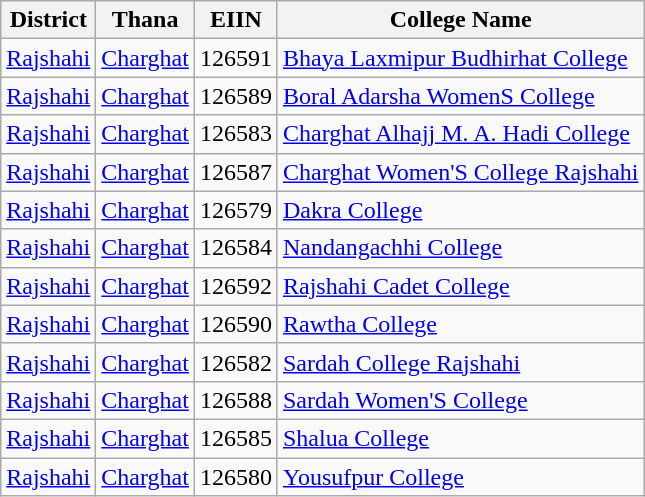<table class="wikitable">
<tr>
<th style="text-align: center;">District</th>
<th style="text-align: center;">Thana</th>
<th style="text-align: center;">EIIN</th>
<th style="text-align: center;">College Name</th>
</tr>
<tr>
<td style="text-align: center;"><a href='#'>Rajshahi</a></td>
<td style="text-align: center;"><a href='#'>Charghat</a></td>
<td style="text-align: center;">126591</td>
<td><a href='#'>Bhaya Laxmipur Budhirhat College</a></td>
</tr>
<tr>
<td style="text-align: center;"><a href='#'>Rajshahi</a></td>
<td style="text-align: center;"><a href='#'>Charghat</a></td>
<td style="text-align: center;">126589</td>
<td><a href='#'>Boral Adarsha WomenS College</a></td>
</tr>
<tr>
<td style="text-align: center;"><a href='#'>Rajshahi</a></td>
<td style="text-align: center;"><a href='#'>Charghat</a></td>
<td style="text-align: center;">126583</td>
<td><a href='#'>Charghat Alhajj M. A. Hadi College</a></td>
</tr>
<tr>
<td style="text-align: center;"><a href='#'>Rajshahi</a></td>
<td style="text-align: center;"><a href='#'>Charghat</a></td>
<td style="text-align: center;">126587</td>
<td><a href='#'>Charghat Women'S College Rajshahi</a></td>
</tr>
<tr>
<td style="text-align: center;"><a href='#'>Rajshahi</a></td>
<td style="text-align: center;"><a href='#'>Charghat</a></td>
<td style="text-align: center;">126579</td>
<td><a href='#'>Dakra College</a></td>
</tr>
<tr>
<td style="text-align: center;"><a href='#'>Rajshahi</a></td>
<td style="text-align: center;"><a href='#'>Charghat</a></td>
<td style="text-align: center;">126584</td>
<td><a href='#'>Nandangachhi College</a></td>
</tr>
<tr>
<td style="text-align: center;"><a href='#'>Rajshahi</a></td>
<td style="text-align: center;"><a href='#'>Charghat</a></td>
<td style="text-align: center;">126592</td>
<td><a href='#'>Rajshahi Cadet College</a></td>
</tr>
<tr>
<td style="text-align: center;"><a href='#'>Rajshahi</a></td>
<td style="text-align: center;"><a href='#'>Charghat</a></td>
<td style="text-align: center;">126590</td>
<td><a href='#'>Rawtha College</a></td>
</tr>
<tr>
<td style="text-align: center;"><a href='#'>Rajshahi</a></td>
<td style="text-align: center;"><a href='#'>Charghat</a></td>
<td style="text-align: center;">126582</td>
<td><a href='#'>Sardah College Rajshahi</a></td>
</tr>
<tr>
<td style="text-align: center;"><a href='#'>Rajshahi</a></td>
<td style="text-align: center;"><a href='#'>Charghat</a></td>
<td style="text-align: center;">126588</td>
<td><a href='#'>Sardah Women'S College</a></td>
</tr>
<tr>
<td style="text-align: center;"><a href='#'>Rajshahi</a></td>
<td style="text-align: center;"><a href='#'>Charghat</a></td>
<td style="text-align: center;">126585</td>
<td><a href='#'>Shalua College</a></td>
</tr>
<tr>
<td style="text-align: center;"><a href='#'>Rajshahi</a></td>
<td style="text-align: center;"><a href='#'>Charghat</a></td>
<td style="text-align: center;">126580</td>
<td><a href='#'>Yousufpur College</a></td>
</tr>
</table>
